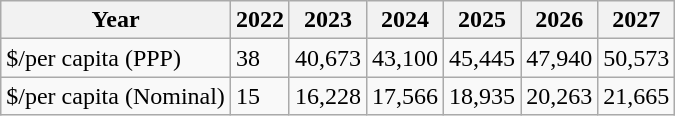<table class="wikitable">
<tr>
<th>Year</th>
<th>2022</th>
<th>2023</th>
<th>2024</th>
<th>2025</th>
<th>2026</th>
<th>2027</th>
</tr>
<tr>
<td>$/per capita (PPP)</td>
<td>38</td>
<td>40,673</td>
<td>43,100</td>
<td>45,445</td>
<td>47,940</td>
<td>50,573</td>
</tr>
<tr>
<td>$/per capita (Nominal)</td>
<td>15</td>
<td>16,228</td>
<td>17,566</td>
<td>18,935</td>
<td>20,263</td>
<td>21,665</td>
</tr>
</table>
